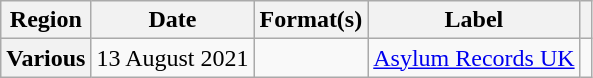<table class="wikitable plainrowheaders">
<tr>
<th scope="col">Region</th>
<th scope="col">Date</th>
<th scope="col">Format(s)</th>
<th scope="col">Label</th>
<th scope="col"></th>
</tr>
<tr>
<th scope="row">Various</th>
<td>13 August 2021</td>
<td></td>
<td><a href='#'>Asylum Records UK</a></td>
<td align="center"></td>
</tr>
</table>
